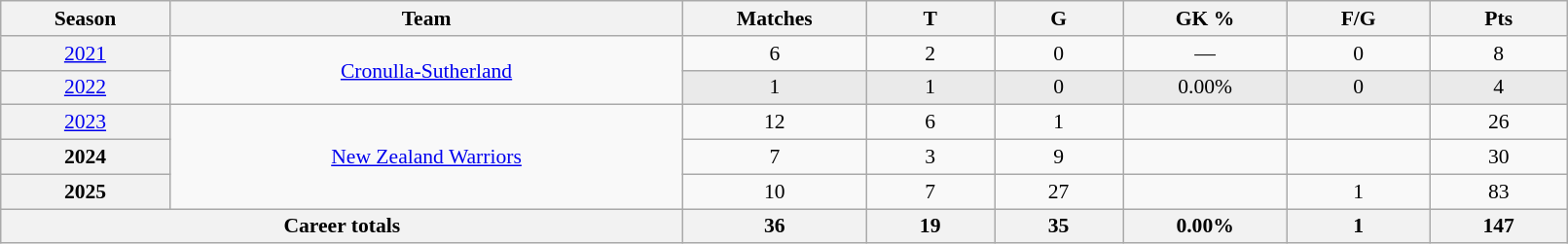<table class="wikitable sortable"  style="font-size:90%; text-align:center; width:85%;">
<tr>
<th width=2%>Season</th>
<th width=8%>Team</th>
<th width=2%>Matches</th>
<th width=2%>T</th>
<th width=2%>G</th>
<th width=2%>GK %</th>
<th width=2%>F/G</th>
<th width=2%>Pts</th>
</tr>
<tr>
<th scope="row" style="text-align:center; font-weight:normal"><a href='#'>2021</a></th>
<td rowspan="2" style="text-align:center;"> <a href='#'>Cronulla-Sutherland</a></td>
<td>6</td>
<td>2</td>
<td>0</td>
<td>—</td>
<td>0</td>
<td>8</td>
</tr>
<tr style="background:#eaeaea;">
<th scope="row" style="text-align:center; font-weight:normal"><a href='#'>2022</a></th>
<td>1</td>
<td>1</td>
<td>0</td>
<td>0.00%</td>
<td>0</td>
<td>4</td>
</tr>
<tr>
<th scope="row" style="text-align:center; font-weight:normal"><a href='#'>2023</a></th>
<td rowspan="3" style="text-align:center;"> <a href='#'>New Zealand Warriors</a></td>
<td>12</td>
<td>6</td>
<td>1</td>
<td></td>
<td></td>
<td>26</td>
</tr>
<tr>
<th>2024</th>
<td>7</td>
<td>3</td>
<td>9</td>
<td></td>
<td></td>
<td>30</td>
</tr>
<tr>
<th>2025</th>
<td>10</td>
<td>7</td>
<td>27</td>
<td></td>
<td>1</td>
<td>83</td>
</tr>
<tr class="sortbottom">
<th colspan="2">Career totals</th>
<th>36</th>
<th>19</th>
<th>35</th>
<th>0.00%</th>
<th>1</th>
<th>147</th>
</tr>
</table>
